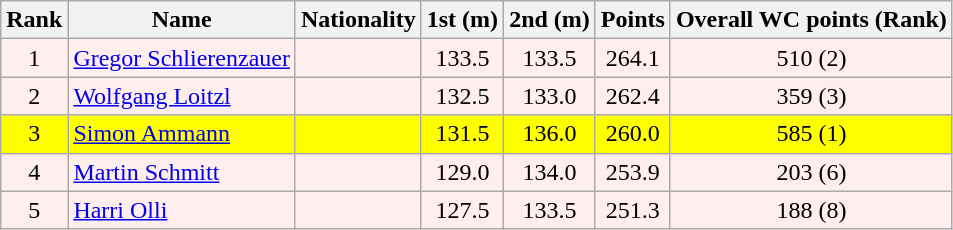<table class="wikitable">
<tr>
<th align=Center>Rank</th>
<th>Name</th>
<th>Nationality</th>
<th align=Center>1st (m)</th>
<th>2nd (m)</th>
<th>Points</th>
<th>Overall WC points (Rank)</th>
</tr>
<tr style="background:#ffeeee;">
<td align=center>1</td>
<td align=left><a href='#'>Gregor Schlierenzauer</a></td>
<td align=left></td>
<td align=center>133.5</td>
<td align=center>133.5</td>
<td align=center>264.1</td>
<td align=center>510 (2)</td>
</tr>
<tr style="background:#ffeeee;">
<td align=center>2</td>
<td align=left><a href='#'>Wolfgang Loitzl</a></td>
<td align=left></td>
<td align=center>132.5</td>
<td align=center>133.0</td>
<td align=center>262.4</td>
<td align=center>359 (3)</td>
</tr>
<tr style="background:#ffff00;">
<td align=center>3</td>
<td align=left><a href='#'>Simon Ammann</a></td>
<td align=left></td>
<td align=center>131.5</td>
<td align=center>136.0</td>
<td align=center>260.0</td>
<td align=center>585 (1)</td>
</tr>
<tr style="background:#ffeeee;">
<td align=center>4</td>
<td align=left><a href='#'>Martin Schmitt</a></td>
<td align=left></td>
<td align=center>129.0</td>
<td align=center>134.0</td>
<td align=center>253.9</td>
<td align=center>203 (6)</td>
</tr>
<tr style="background:#ffeeee;">
<td align=center>5</td>
<td align=left><a href='#'>Harri Olli</a></td>
<td align=left></td>
<td align=center>127.5</td>
<td align=center>133.5</td>
<td align=center>251.3</td>
<td align=center>188 (8)</td>
</tr>
</table>
